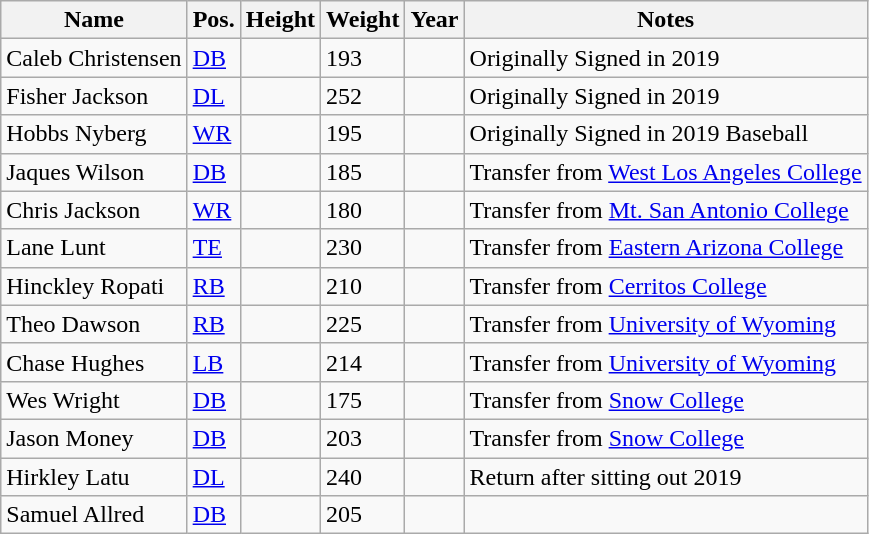<table class="wikitable sortable" border="3">
<tr>
<th>Name</th>
<th>Pos.</th>
<th>Height</th>
<th>Weight</th>
<th>Year</th>
<th>Notes</th>
</tr>
<tr>
<td>Caleb Christensen</td>
<td><a href='#'>DB</a></td>
<td></td>
<td>193</td>
<td></td>
<td>Originally Signed in 2019</td>
</tr>
<tr>
<td>Fisher Jackson</td>
<td><a href='#'>DL</a></td>
<td></td>
<td>252</td>
<td></td>
<td>Originally Signed in 2019</td>
</tr>
<tr>
<td>Hobbs Nyberg</td>
<td><a href='#'>WR</a></td>
<td></td>
<td>195</td>
<td></td>
<td>Originally Signed in 2019 Baseball</td>
</tr>
<tr>
<td>Jaques Wilson</td>
<td><a href='#'>DB</a></td>
<td></td>
<td>185</td>
<td></td>
<td>Transfer from <a href='#'>West Los Angeles College</a></td>
</tr>
<tr>
<td>Chris Jackson</td>
<td><a href='#'>WR</a></td>
<td></td>
<td>180</td>
<td></td>
<td>Transfer from <a href='#'>Mt. San Antonio College</a></td>
</tr>
<tr>
<td>Lane Lunt</td>
<td><a href='#'>TE</a></td>
<td></td>
<td>230</td>
<td></td>
<td>Transfer from <a href='#'>Eastern Arizona College</a></td>
</tr>
<tr>
<td>Hinckley Ropati</td>
<td><a href='#'>RB</a></td>
<td></td>
<td>210</td>
<td></td>
<td>Transfer from <a href='#'>Cerritos College</a></td>
</tr>
<tr>
<td>Theo Dawson</td>
<td><a href='#'>RB</a></td>
<td></td>
<td>225</td>
<td></td>
<td>Transfer from <a href='#'>University of Wyoming</a></td>
</tr>
<tr>
<td>Chase Hughes</td>
<td><a href='#'>LB</a></td>
<td></td>
<td>214</td>
<td></td>
<td>Transfer from <a href='#'>University of Wyoming</a></td>
</tr>
<tr>
<td>Wes Wright</td>
<td><a href='#'>DB</a></td>
<td></td>
<td>175</td>
<td></td>
<td>Transfer from <a href='#'>Snow College</a></td>
</tr>
<tr>
<td>Jason Money</td>
<td><a href='#'>DB</a></td>
<td></td>
<td>203</td>
<td></td>
<td>Transfer from <a href='#'>Snow College</a></td>
</tr>
<tr>
<td>Hirkley Latu</td>
<td><a href='#'>DL</a></td>
<td></td>
<td>240</td>
<td></td>
<td>Return after sitting out 2019 </td>
</tr>
<tr>
<td>Samuel Allred</td>
<td><a href='#'>DB</a></td>
<td></td>
<td>205</td>
<td></td>
<td></td>
</tr>
</table>
